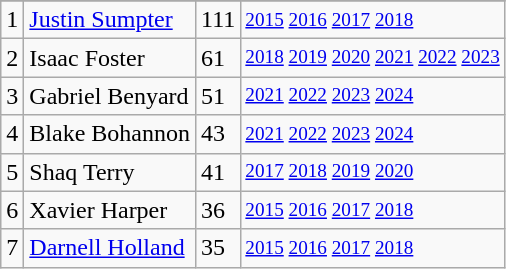<table class="wikitable">
<tr>
</tr>
<tr>
<td>1</td>
<td><a href='#'>Justin Sumpter</a></td>
<td>111</td>
<td style="font-size:80%;"><a href='#'>2015</a> <a href='#'>2016</a> <a href='#'>2017</a> <a href='#'>2018</a></td>
</tr>
<tr>
<td>2</td>
<td>Isaac Foster</td>
<td>61</td>
<td style="font-size:80%;"><a href='#'>2018</a> <a href='#'>2019</a> <a href='#'>2020</a> <a href='#'>2021</a> <a href='#'>2022</a> <a href='#'>2023</a></td>
</tr>
<tr>
<td>3</td>
<td>Gabriel Benyard</td>
<td>51</td>
<td style="font-size:80%;"><a href='#'>2021</a> <a href='#'>2022</a> <a href='#'>2023</a> <a href='#'>2024</a></td>
</tr>
<tr>
<td>4</td>
<td>Blake Bohannon</td>
<td>43</td>
<td style="font-size:80%;"><a href='#'>2021</a> <a href='#'>2022</a> <a href='#'>2023</a> <a href='#'>2024</a></td>
</tr>
<tr>
<td>5</td>
<td>Shaq Terry</td>
<td>41</td>
<td style="font-size:80%;"><a href='#'>2017</a> <a href='#'>2018</a> <a href='#'>2019</a> <a href='#'>2020</a></td>
</tr>
<tr>
<td>6</td>
<td>Xavier Harper</td>
<td>36</td>
<td style="font-size:80%;"><a href='#'>2015</a> <a href='#'>2016</a> <a href='#'>2017</a> <a href='#'>2018</a></td>
</tr>
<tr>
<td>7</td>
<td><a href='#'>Darnell Holland</a></td>
<td>35</td>
<td style="font-size:80%;"><a href='#'>2015</a> <a href='#'>2016</a> <a href='#'>2017</a> <a href='#'>2018</a></td>
</tr>
</table>
